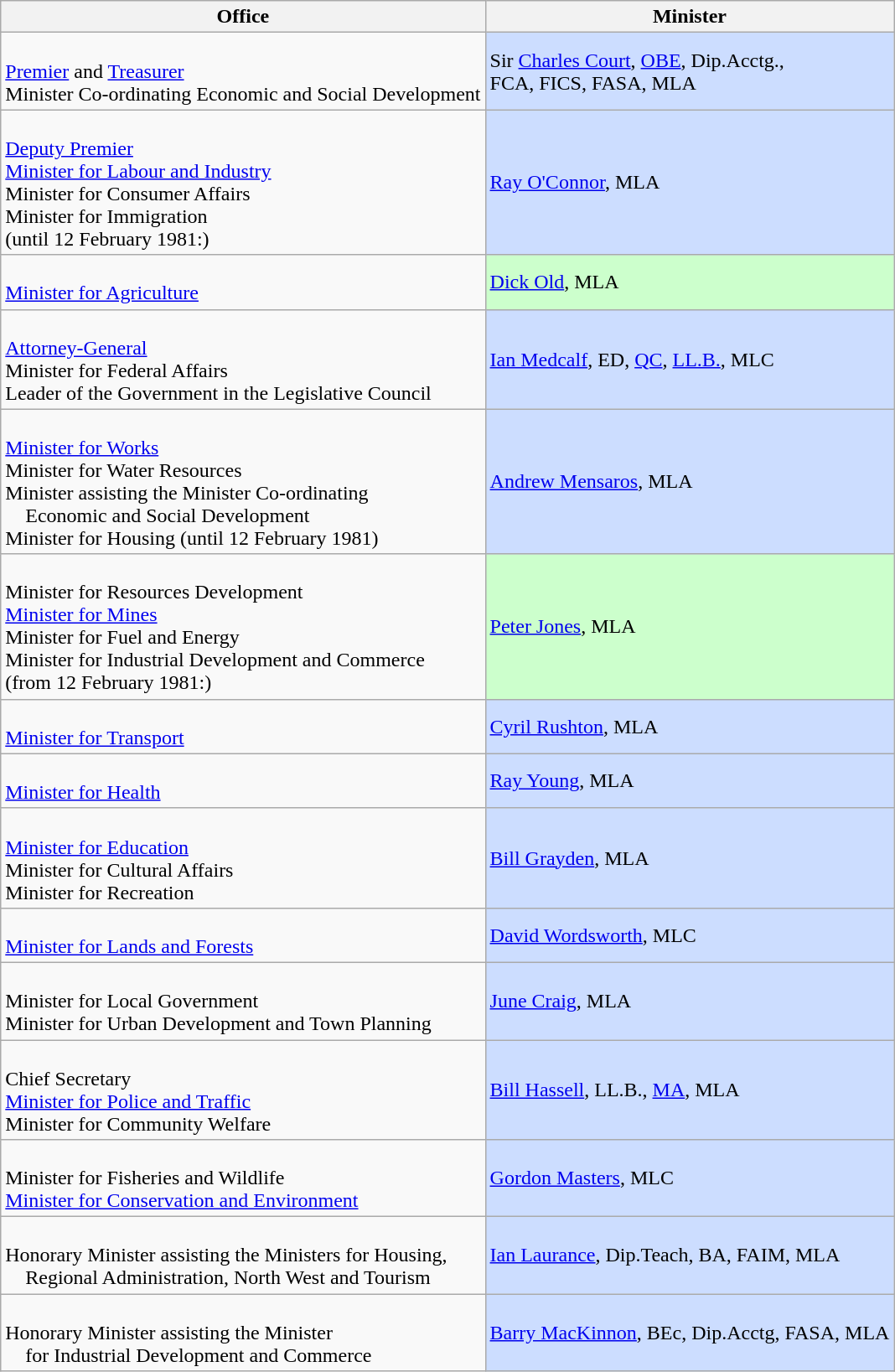<table class="wikitable">
<tr>
<th>Office</th>
<th>Minister</th>
</tr>
<tr>
<td><br><a href='#'>Premier</a> and <a href='#'>Treasurer</a><br>
Minister Co-ordinating Economic and Social Development<br></td>
<td style="background:#CCDDFF">Sir <a href='#'>Charles Court</a>, <a href='#'>OBE</a>, Dip.Acctg.,<br>FCA, FICS, FASA, MLA</td>
</tr>
<tr>
<td><br><a href='#'>Deputy Premier</a><br>
<a href='#'>Minister for Labour and Industry</a><br>
Minister for Consumer Affairs<br>
Minister for Immigration<br>(until 12 February 1981:)</td>
<td style="background:#CCDDFF"><a href='#'>Ray O'Connor</a>, MLA</td>
</tr>
<tr>
<td><br><a href='#'>Minister for Agriculture</a><br></td>
<td style="background:#CCFFCC"><a href='#'>Dick Old</a>, MLA</td>
</tr>
<tr>
<td><br><a href='#'>Attorney-General</a><br>
Minister for Federal Affairs<br>
Leader of the Government in the Legislative Council<br></td>
<td style="background:#CCDDFF"><a href='#'>Ian Medcalf</a>, ED, <a href='#'>QC</a>, <a href='#'>LL.B.</a>, MLC</td>
</tr>
<tr>
<td><br><a href='#'>Minister for Works</a><br>
Minister for Water Resources<br>
Minister assisting the Minister Co-ordinating<br>    Economic and Social Development<br>
Minister for Housing (until 12 February 1981)<br></td>
<td style="background:#CCDDFF"><a href='#'>Andrew Mensaros</a>, MLA</td>
</tr>
<tr>
<td><br>Minister for Resources Development<br>
<a href='#'>Minister for Mines</a><br>
Minister for Fuel and Energy<br>
Minister for Industrial Development and Commerce<br>(from 12 February 1981:)</td>
<td style="background:#CCFFCC"><a href='#'>Peter Jones</a>, MLA</td>
</tr>
<tr>
<td><br><a href='#'>Minister for Transport</a><br></td>
<td style="background:#CCDDFF"><a href='#'>Cyril Rushton</a>, MLA</td>
</tr>
<tr>
<td><br><a href='#'>Minister for Health</a><br></td>
<td style="background:#CCDDFF"><a href='#'>Ray Young</a>, MLA</td>
</tr>
<tr>
<td><br><a href='#'>Minister for Education</a><br>
Minister for Cultural Affairs<br>
Minister for Recreation<br></td>
<td style="background:#CCDDFF"><a href='#'>Bill Grayden</a>, MLA</td>
</tr>
<tr>
<td><br><a href='#'>Minister for Lands and Forests</a><br></td>
<td style="background:#CCDDFF"><a href='#'>David Wordsworth</a>, MLC</td>
</tr>
<tr>
<td><br>Minister for Local Government<br>
Minister for Urban Development and Town Planning<br></td>
<td style="background:#CCDDFF"><a href='#'>June Craig</a>, MLA</td>
</tr>
<tr>
<td><br>Chief Secretary<br>
<a href='#'>Minister for Police and Traffic</a><br>
Minister for Community Welfare<br></td>
<td style="background:#CCDDFF"><a href='#'>Bill Hassell</a>, LL.B., <a href='#'>MA</a>, MLA</td>
</tr>
<tr>
<td><br>Minister for Fisheries and Wildlife<br>
<a href='#'>Minister for Conservation and Environment</a><br></td>
<td style="background:#CCDDFF"><a href='#'>Gordon Masters</a>, MLC</td>
</tr>
<tr>
<td><br>Honorary Minister assisting the Ministers for Housing,<br>    Regional Administration, North West and Tourism</td>
<td style="background:#CCDDFF"><a href='#'>Ian Laurance</a>, Dip.Teach, BA, FAIM, MLA</td>
</tr>
<tr>
<td><br>Honorary Minister assisting the Minister<br>    for Industrial Development and Commerce</td>
<td style="background:#CCDDFF"><a href='#'>Barry MacKinnon</a>, BEc, Dip.Acctg, FASA, MLA</td>
</tr>
</table>
